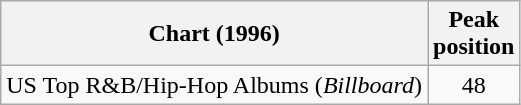<table class="wikitable">
<tr>
<th>Chart (1996)</th>
<th>Peak<br>position</th>
</tr>
<tr>
<td>US Top R&B/Hip-Hop Albums (<em>Billboard</em>)</td>
<td align="center">48</td>
</tr>
</table>
